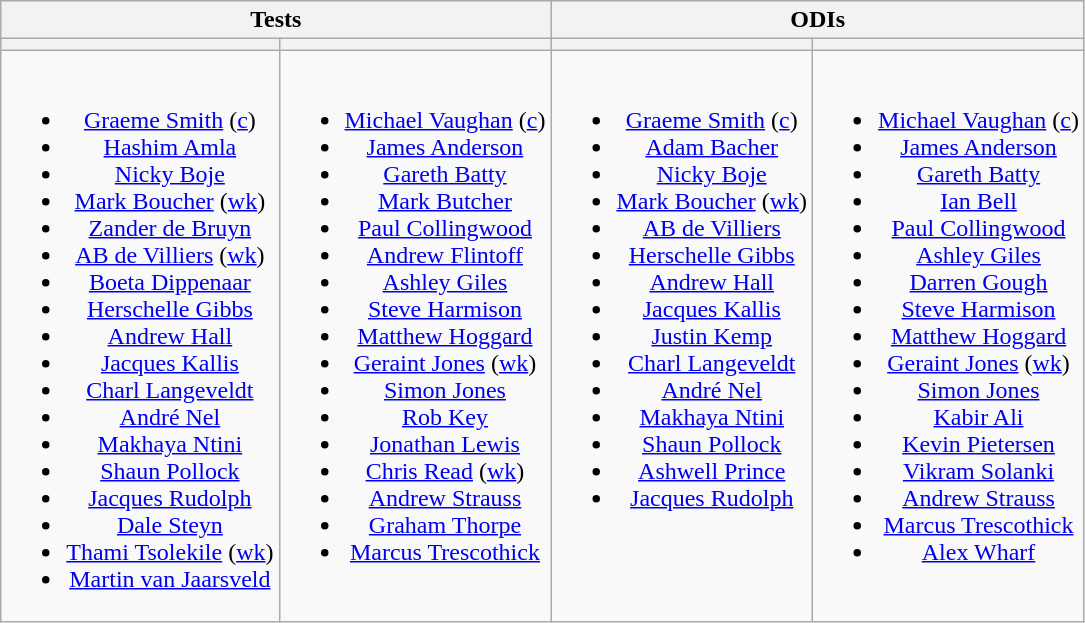<table class="wikitable" style="text-align:center">
<tr>
<th colspan="2">Tests</th>
<th colspan="2">ODIs</th>
</tr>
<tr>
<th></th>
<th></th>
<th></th>
<th></th>
</tr>
<tr style="vertical-align:top">
<td><br><ul><li><a href='#'>Graeme Smith</a> (<a href='#'>c</a>)</li><li><a href='#'>Hashim Amla</a></li><li><a href='#'>Nicky Boje</a></li><li><a href='#'>Mark Boucher</a> (<a href='#'>wk</a>)</li><li><a href='#'>Zander de Bruyn</a></li><li><a href='#'>AB de Villiers</a> (<a href='#'>wk</a>)</li><li><a href='#'>Boeta Dippenaar</a></li><li><a href='#'>Herschelle Gibbs</a></li><li><a href='#'>Andrew Hall</a></li><li><a href='#'>Jacques Kallis</a></li><li><a href='#'>Charl Langeveldt</a></li><li><a href='#'>André Nel</a></li><li><a href='#'>Makhaya Ntini</a></li><li><a href='#'>Shaun Pollock</a></li><li><a href='#'>Jacques Rudolph</a></li><li><a href='#'>Dale Steyn</a></li><li><a href='#'>Thami Tsolekile</a> (<a href='#'>wk</a>)</li><li><a href='#'>Martin van Jaarsveld</a></li></ul></td>
<td><br><ul><li><a href='#'>Michael Vaughan</a> (<a href='#'>c</a>)</li><li><a href='#'>James Anderson</a></li><li><a href='#'>Gareth Batty</a></li><li><a href='#'>Mark Butcher</a></li><li><a href='#'>Paul Collingwood</a></li><li><a href='#'>Andrew Flintoff</a></li><li><a href='#'>Ashley Giles</a></li><li><a href='#'>Steve Harmison</a></li><li><a href='#'>Matthew Hoggard</a></li><li><a href='#'>Geraint Jones</a> (<a href='#'>wk</a>)</li><li><a href='#'>Simon Jones</a></li><li><a href='#'>Rob Key</a></li><li><a href='#'>Jonathan Lewis</a></li><li><a href='#'>Chris Read</a> (<a href='#'>wk</a>)</li><li><a href='#'>Andrew Strauss</a></li><li><a href='#'>Graham Thorpe</a></li><li><a href='#'>Marcus Trescothick</a></li></ul></td>
<td><br><ul><li><a href='#'>Graeme Smith</a> (<a href='#'>c</a>)</li><li><a href='#'>Adam Bacher</a></li><li><a href='#'>Nicky Boje</a></li><li><a href='#'>Mark Boucher</a> (<a href='#'>wk</a>)</li><li><a href='#'>AB de Villiers</a></li><li><a href='#'>Herschelle Gibbs</a></li><li><a href='#'>Andrew Hall</a></li><li><a href='#'>Jacques Kallis</a></li><li><a href='#'>Justin Kemp</a></li><li><a href='#'>Charl Langeveldt</a></li><li><a href='#'>André Nel</a></li><li><a href='#'>Makhaya Ntini</a></li><li><a href='#'>Shaun Pollock</a></li><li><a href='#'>Ashwell Prince</a></li><li><a href='#'>Jacques Rudolph</a></li></ul></td>
<td><br><ul><li><a href='#'>Michael Vaughan</a> (<a href='#'>c</a>)</li><li><a href='#'>James Anderson</a></li><li><a href='#'>Gareth Batty</a></li><li><a href='#'>Ian Bell</a></li><li><a href='#'>Paul Collingwood</a></li><li><a href='#'>Ashley Giles</a></li><li><a href='#'>Darren Gough</a></li><li><a href='#'>Steve Harmison</a></li><li><a href='#'>Matthew Hoggard</a></li><li><a href='#'>Geraint Jones</a> (<a href='#'>wk</a>)</li><li><a href='#'>Simon Jones</a></li><li><a href='#'>Kabir Ali</a></li><li><a href='#'>Kevin Pietersen</a></li><li><a href='#'>Vikram Solanki</a></li><li><a href='#'>Andrew Strauss</a></li><li><a href='#'>Marcus Trescothick</a></li><li><a href='#'>Alex Wharf</a></li></ul></td>
</tr>
</table>
